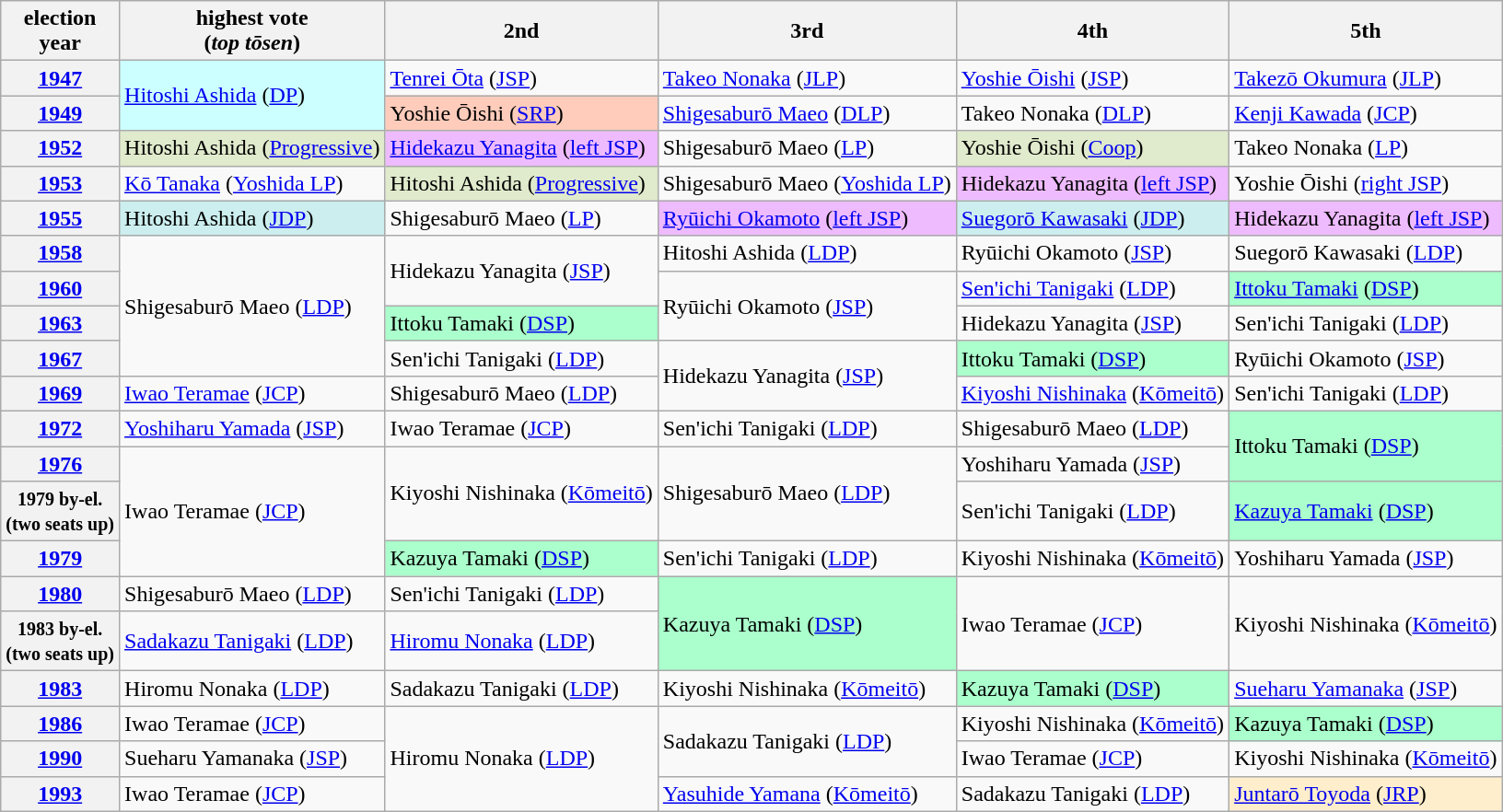<table class="wikitable" border="1">
<tr>
<th>election<br>year</th>
<th>highest vote<br>(<em>top tōsen</em>)</th>
<th>2nd</th>
<th>3rd</th>
<th>4th</th>
<th>5th</th>
</tr>
<tr>
<th><a href='#'>1947</a></th>
<td rowspan="2" bgcolor="#CCFFFF"><a href='#'>Hitoshi Ashida</a> (<a href='#'>DP</a>)</td>
<td><a href='#'>Tenrei Ōta</a> (<a href='#'>JSP</a>)</td>
<td><a href='#'>Takeo Nonaka</a> (<a href='#'>JLP</a>)</td>
<td><a href='#'>Yoshie Ōishi</a> (<a href='#'>JSP</a>)</td>
<td><a href='#'>Takezō Okumura</a> (<a href='#'>JLP</a>)</td>
</tr>
<tr>
<th><a href='#'>1949</a></th>
<td bgcolor="#FFCCBB">Yoshie Ōishi (<a href='#'>SRP</a>)</td>
<td><a href='#'>Shigesaburō Maeo</a> (<a href='#'>DLP</a>)</td>
<td>Takeo Nonaka (<a href='#'>DLP</a>)</td>
<td><a href='#'>Kenji Kawada</a> (<a href='#'>JCP</a>)</td>
</tr>
<tr>
<th><a href='#'>1952</a></th>
<td bgcolor="#E0EACC">Hitoshi Ashida (<a href='#'>Progressive</a>)</td>
<td bgcolor="#EEBBFF"><a href='#'>Hidekazu Yanagita</a> (<a href='#'>left JSP</a>)</td>
<td>Shigesaburō Maeo (<a href='#'>LP</a>)</td>
<td bgcolor="#E0EACC">Yoshie Ōishi (<a href='#'>Coop</a>)</td>
<td>Takeo Nonaka (<a href='#'>LP</a>)</td>
</tr>
<tr>
<th><a href='#'>1953</a></th>
<td><a href='#'>Kō Tanaka</a> (<a href='#'>Yoshida LP</a>)</td>
<td bgcolor="#E0EACC">Hitoshi Ashida (<a href='#'>Progressive</a>)</td>
<td>Shigesaburō Maeo (<a href='#'>Yoshida LP</a>)</td>
<td bgcolor="#EEBBFF">Hidekazu Yanagita (<a href='#'>left JSP</a>)</td>
<td>Yoshie Ōishi (<a href='#'>right JSP</a>)</td>
</tr>
<tr>
<th><a href='#'>1955</a></th>
<td bgcolor="#CCEEEE">Hitoshi Ashida (<a href='#'>JDP</a>)</td>
<td>Shigesaburō Maeo (<a href='#'>LP</a>)</td>
<td bgcolor="#EEBBFF"><a href='#'>Ryūichi Okamoto</a> (<a href='#'>left JSP</a>)</td>
<td bgcolor="#CCEEEE"><a href='#'>Suegorō Kawasaki</a> (<a href='#'>JDP</a>)</td>
<td bgcolor="#EEBBFF">Hidekazu Yanagita (<a href='#'>left JSP</a>)</td>
</tr>
<tr>
<th><a href='#'>1958</a></th>
<td rowspan="4" >Shigesaburō Maeo (<a href='#'>LDP</a>)</td>
<td rowspan="2" >Hidekazu Yanagita (<a href='#'>JSP</a>)</td>
<td>Hitoshi Ashida (<a href='#'>LDP</a>)</td>
<td>Ryūichi Okamoto (<a href='#'>JSP</a>)</td>
<td>Suegorō Kawasaki (<a href='#'>LDP</a>)</td>
</tr>
<tr>
<th><a href='#'>1960</a></th>
<td rowspan="2" >Ryūichi Okamoto (<a href='#'>JSP</a>)</td>
<td><a href='#'>Sen'ichi Tanigaki</a> (<a href='#'>LDP</a>)</td>
<td bgcolor="#AAFFCC"><a href='#'>Ittoku Tamaki</a> (<a href='#'>DSP</a>)</td>
</tr>
<tr>
<th><a href='#'>1963</a></th>
<td bgcolor="#AAFFCC">Ittoku Tamaki (<a href='#'>DSP</a>)</td>
<td>Hidekazu Yanagita (<a href='#'>JSP</a>)</td>
<td>Sen'ichi Tanigaki (<a href='#'>LDP</a>)</td>
</tr>
<tr>
<th><a href='#'>1967</a></th>
<td>Sen'ichi Tanigaki (<a href='#'>LDP</a>)</td>
<td rowspan="2" >Hidekazu Yanagita (<a href='#'>JSP</a>)</td>
<td bgcolor="#AAFFCC">Ittoku Tamaki (<a href='#'>DSP</a>)</td>
<td>Ryūichi Okamoto (<a href='#'>JSP</a>)</td>
</tr>
<tr>
<th><a href='#'>1969</a></th>
<td><a href='#'>Iwao Teramae</a> (<a href='#'>JCP</a>)</td>
<td>Shigesaburō Maeo (<a href='#'>LDP</a>)</td>
<td><a href='#'>Kiyoshi Nishinaka</a> (<a href='#'>Kōmeitō</a>)</td>
<td>Sen'ichi Tanigaki (<a href='#'>LDP</a>)</td>
</tr>
<tr>
<th><a href='#'>1972</a></th>
<td><a href='#'>Yoshiharu Yamada</a> (<a href='#'>JSP</a>)</td>
<td>Iwao Teramae (<a href='#'>JCP</a>)</td>
<td>Sen'ichi Tanigaki (<a href='#'>LDP</a>)</td>
<td>Shigesaburō Maeo (<a href='#'>LDP</a>)</td>
<td rowspan="2" bgcolor="#AAFFCC">Ittoku Tamaki (<a href='#'>DSP</a>)</td>
</tr>
<tr>
<th><a href='#'>1976</a></th>
<td rowspan="3" >Iwao Teramae (<a href='#'>JCP</a>)</td>
<td rowspan="2" >Kiyoshi Nishinaka (<a href='#'>Kōmeitō</a>)</td>
<td rowspan="2" >Shigesaburō Maeo (<a href='#'>LDP</a>)</td>
<td>Yoshiharu Yamada (<a href='#'>JSP</a>)</td>
</tr>
<tr>
<th><small>1979 by-el.<br>(two seats up)</small></th>
<td>Sen'ichi Tanigaki (<a href='#'>LDP</a>)</td>
<td bgcolor="#AAFFCC"><a href='#'>Kazuya Tamaki</a> (<a href='#'>DSP</a>)</td>
</tr>
<tr>
<th><a href='#'>1979</a></th>
<td bgcolor="#AAFFCC">Kazuya Tamaki (<a href='#'>DSP</a>)</td>
<td>Sen'ichi Tanigaki (<a href='#'>LDP</a>)</td>
<td>Kiyoshi Nishinaka (<a href='#'>Kōmeitō</a>)</td>
<td>Yoshiharu Yamada (<a href='#'>JSP</a>)</td>
</tr>
<tr>
<th><a href='#'>1980</a></th>
<td>Shigesaburō Maeo (<a href='#'>LDP</a>)</td>
<td>Sen'ichi Tanigaki (<a href='#'>LDP</a>)</td>
<td rowspan="2" bgcolor="#AAFFCC">Kazuya Tamaki (<a href='#'>DSP</a>)</td>
<td rowspan="2" >Iwao Teramae (<a href='#'>JCP</a>)</td>
<td rowspan="2" >Kiyoshi Nishinaka (<a href='#'>Kōmeitō</a>)</td>
</tr>
<tr>
<th><small>1983 by-el.<br>(two seats up)</small></th>
<td><a href='#'>Sadakazu Tanigaki</a> (<a href='#'>LDP</a>)</td>
<td><a href='#'>Hiromu Nonaka</a> (<a href='#'>LDP</a>)</td>
</tr>
<tr>
<th><a href='#'>1983</a></th>
<td>Hiromu Nonaka (<a href='#'>LDP</a>)</td>
<td>Sadakazu Tanigaki (<a href='#'>LDP</a>)</td>
<td>Kiyoshi Nishinaka (<a href='#'>Kōmeitō</a>)</td>
<td bgcolor="#AAFFCC">Kazuya Tamaki (<a href='#'>DSP</a>)</td>
<td><a href='#'>Sueharu Yamanaka</a> (<a href='#'>JSP</a>)</td>
</tr>
<tr>
<th><a href='#'>1986</a></th>
<td>Iwao Teramae (<a href='#'>JCP</a>)</td>
<td rowspan="3" >Hiromu Nonaka (<a href='#'>LDP</a>)</td>
<td rowspan="2" >Sadakazu Tanigaki (<a href='#'>LDP</a>)</td>
<td>Kiyoshi Nishinaka (<a href='#'>Kōmeitō</a>)</td>
<td bgcolor="#AAFFCC">Kazuya Tamaki (<a href='#'>DSP</a>)</td>
</tr>
<tr>
<th><a href='#'>1990</a></th>
<td>Sueharu Yamanaka (<a href='#'>JSP</a>)</td>
<td>Iwao Teramae (<a href='#'>JCP</a>)</td>
<td>Kiyoshi Nishinaka (<a href='#'>Kōmeitō</a>)</td>
</tr>
<tr>
<th><a href='#'>1993</a></th>
<td>Iwao Teramae (<a href='#'>JCP</a>)</td>
<td><a href='#'>Yasuhide Yamana</a> (<a href='#'>Kōmeitō</a>)</td>
<td>Sadakazu Tanigaki (<a href='#'>LDP</a>)</td>
<td bgcolor="#FFEECC"><a href='#'>Juntarō Toyoda</a> (<a href='#'>JRP</a>)</td>
</tr>
</table>
